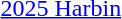<table>
<tr>
<td><a href='#'>2025 Harbin</a></td>
<td></td>
<td></td>
<td></td>
</tr>
</table>
